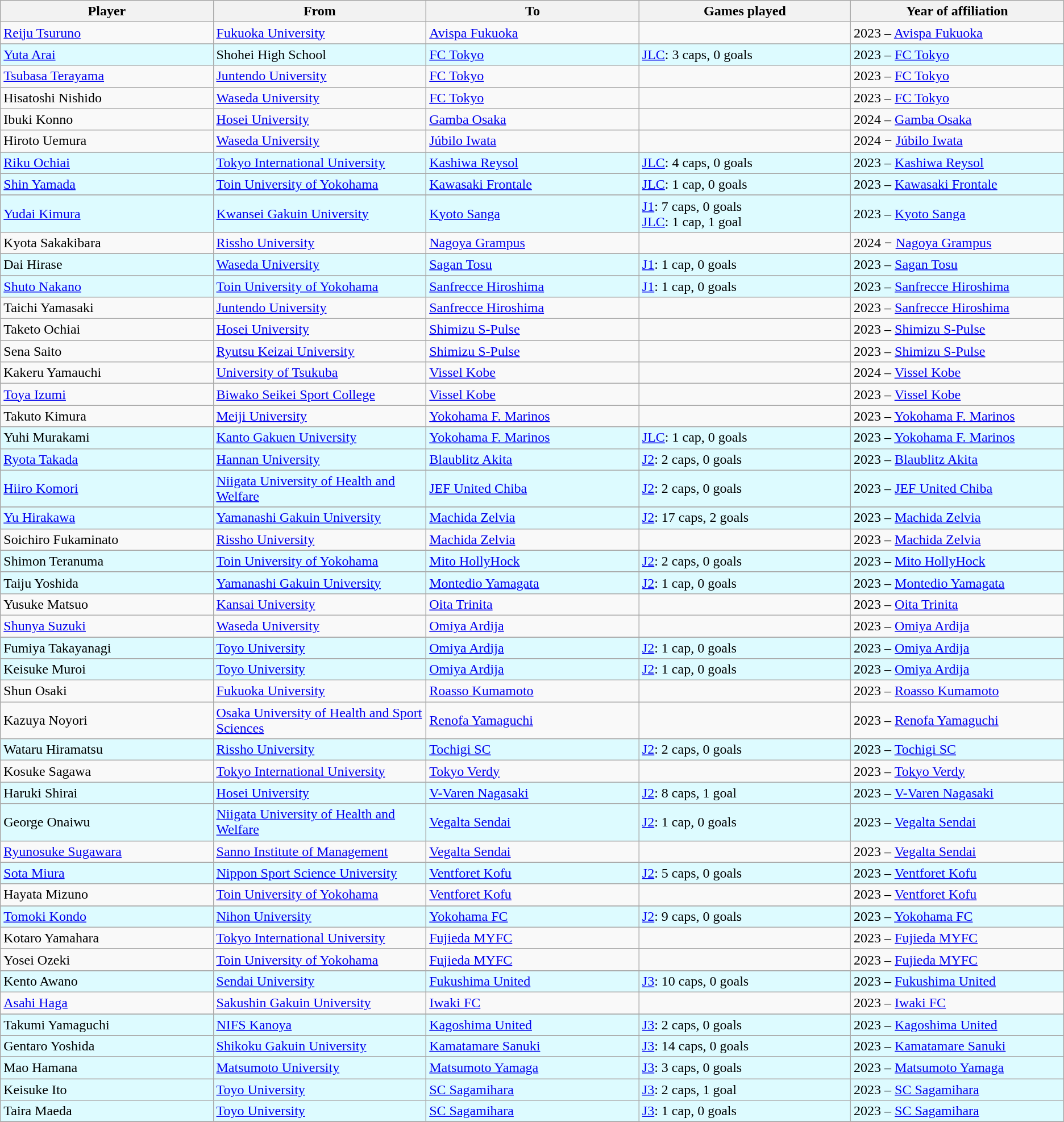<table class="wikitable sortable mw-collapsible" style="text-align:left;">
<tr>
<th width=250px>Player</th>
<th width=250px>From</th>
<th width=250px>To</th>
<th width=250px>Games played</th>
<th width=250px>Year of affiliation</th>
</tr>
<tr>
<td><a href='#'>Reiju Tsuruno</a></td>
<td><a href='#'>Fukuoka University</a></td>
<td><a href='#'>Avispa Fukuoka</a></td>
<td></td>
<td>2023 – <a href='#'>Avispa Fukuoka</a></td>
</tr>
<tr>
</tr>
<tr style="background:#DDFBFF;">
<td><a href='#'>Yuta Arai</a></td>
<td>Shohei High School</td>
<td><a href='#'>FC Tokyo</a></td>
<td><a href='#'>JLC</a>: 3 caps, 0 goals</td>
<td>2023 – <a href='#'>FC Tokyo</a></td>
</tr>
<tr>
<td><a href='#'>Tsubasa Terayama</a></td>
<td><a href='#'>Juntendo University</a></td>
<td><a href='#'>FC Tokyo</a></td>
<td></td>
<td>2023 – <a href='#'>FC Tokyo</a></td>
</tr>
<tr>
<td>Hisatoshi Nishido</td>
<td><a href='#'>Waseda University</a></td>
<td><a href='#'>FC Tokyo</a></td>
<td></td>
<td>2023 – <a href='#'>FC Tokyo</a></td>
</tr>
<tr>
<td>Ibuki Konno</td>
<td><a href='#'>Hosei University</a></td>
<td><a href='#'>Gamba Osaka</a></td>
<td></td>
<td>2024 – <a href='#'>Gamba Osaka</a></td>
</tr>
<tr>
<td>Hiroto Uemura</td>
<td><a href='#'>Waseda University</a></td>
<td><a href='#'>Júbilo Iwata</a></td>
<td></td>
<td>2024 − <a href='#'>Júbilo Iwata</a></td>
</tr>
<tr>
</tr>
<tr style="background:#DDFBFF;">
<td><a href='#'>Riku Ochiai</a></td>
<td><a href='#'>Tokyo International University</a></td>
<td><a href='#'>Kashiwa Reysol</a></td>
<td><a href='#'>JLC</a>: 4 caps, 0 goals</td>
<td>2023 – <a href='#'>Kashiwa Reysol</a></td>
</tr>
<tr>
</tr>
<tr style="background:#DDFBFF;">
<td><a href='#'>Shin Yamada</a></td>
<td><a href='#'>Toin University of Yokohama</a></td>
<td><a href='#'>Kawasaki Frontale</a></td>
<td><a href='#'>JLC</a>: 1 cap, 0 goals</td>
<td>2023 – <a href='#'>Kawasaki Frontale</a></td>
</tr>
<tr>
</tr>
<tr style="background:#DDFBFF;">
<td><a href='#'>Yudai Kimura</a></td>
<td><a href='#'>Kwansei Gakuin University</a></td>
<td><a href='#'>Kyoto Sanga</a></td>
<td><a href='#'>J1</a>: 7 caps, 0 goals<br><a href='#'>JLC</a>: 1 cap, 1 goal</td>
<td>2023 – <a href='#'>Kyoto Sanga</a></td>
</tr>
<tr>
<td>Kyota Sakakibara</td>
<td><a href='#'>Rissho University</a></td>
<td><a href='#'>Nagoya Grampus</a></td>
<td></td>
<td>2024 − <a href='#'>Nagoya Grampus</a></td>
</tr>
<tr>
</tr>
<tr style="background:#DDFBFF;">
<td>Dai Hirase</td>
<td><a href='#'>Waseda University</a></td>
<td><a href='#'>Sagan Tosu</a></td>
<td><a href='#'>J1</a>: 1 cap, 0 goals</td>
<td>2023 – <a href='#'>Sagan Tosu</a></td>
</tr>
<tr>
</tr>
<tr style="background:#DDFBFF;">
<td><a href='#'>Shuto Nakano</a></td>
<td><a href='#'>Toin University of Yokohama</a></td>
<td><a href='#'>Sanfrecce Hiroshima</a></td>
<td><a href='#'>J1</a>: 1 cap, 0 goals</td>
<td>2023 – <a href='#'>Sanfrecce Hiroshima</a></td>
</tr>
<tr>
<td>Taichi Yamasaki</td>
<td><a href='#'>Juntendo University</a></td>
<td><a href='#'>Sanfrecce Hiroshima</a></td>
<td></td>
<td>2023 – <a href='#'>Sanfrecce Hiroshima</a></td>
</tr>
<tr>
<td>Taketo Ochiai</td>
<td><a href='#'>Hosei University</a></td>
<td><a href='#'>Shimizu S-Pulse</a></td>
<td></td>
<td>2023 – <a href='#'>Shimizu S-Pulse</a></td>
</tr>
<tr>
<td>Sena Saito</td>
<td><a href='#'>Ryutsu Keizai University</a></td>
<td><a href='#'>Shimizu S-Pulse</a></td>
<td></td>
<td>2023 – <a href='#'>Shimizu S-Pulse</a></td>
</tr>
<tr>
<td>Kakeru Yamauchi</td>
<td><a href='#'>University of Tsukuba</a></td>
<td><a href='#'>Vissel Kobe</a></td>
<td></td>
<td>2024 – <a href='#'>Vissel Kobe</a></td>
</tr>
<tr>
<td><a href='#'>Toya Izumi</a></td>
<td><a href='#'>Biwako Seikei Sport College</a></td>
<td><a href='#'>Vissel Kobe</a></td>
<td></td>
<td>2023 – <a href='#'>Vissel Kobe</a></td>
</tr>
<tr>
<td>Takuto Kimura</td>
<td><a href='#'>Meiji University</a></td>
<td><a href='#'>Yokohama F. Marinos</a></td>
<td></td>
<td>2023 – <a href='#'>Yokohama F. Marinos</a></td>
</tr>
<tr style="background:#DDFBFF;">
<td>Yuhi Murakami</td>
<td><a href='#'>Kanto Gakuen University</a></td>
<td><a href='#'>Yokohama F. Marinos</a></td>
<td><a href='#'>JLC</a>: 1 cap, 0 goals</td>
<td>2023 – <a href='#'>Yokohama F. Marinos</a></td>
</tr>
<tr style="background:#DDFBFF;">
<td><a href='#'>Ryota Takada</a></td>
<td><a href='#'>Hannan University</a></td>
<td><a href='#'>Blaublitz Akita</a></td>
<td><a href='#'>J2</a>: 2 caps, 0 goals</td>
<td>2023 – <a href='#'>Blaublitz Akita</a></td>
</tr>
<tr style="background:#DDFBFF;">
<td><a href='#'>Hiiro Komori</a></td>
<td><a href='#'>Niigata University of Health and Welfare</a></td>
<td><a href='#'>JEF United Chiba</a></td>
<td><a href='#'>J2</a>: 2 caps, 0 goals</td>
<td>2023 – <a href='#'>JEF United Chiba</a></td>
</tr>
<tr>
</tr>
<tr style="background:#DDFBFF;">
<td><a href='#'>Yu Hirakawa</a></td>
<td><a href='#'>Yamanashi Gakuin University</a></td>
<td><a href='#'>Machida Zelvia</a></td>
<td><a href='#'>J2</a>: 17 caps, 2 goals</td>
<td>2023 – <a href='#'>Machida Zelvia</a></td>
</tr>
<tr>
<td>Soichiro Fukaminato</td>
<td><a href='#'>Rissho University</a></td>
<td><a href='#'>Machida Zelvia</a></td>
<td></td>
<td>2023 – <a href='#'>Machida Zelvia</a></td>
</tr>
<tr>
</tr>
<tr style="background:#DDFBFF;">
<td>Shimon Teranuma</td>
<td><a href='#'>Toin University of Yokohama</a></td>
<td><a href='#'>Mito HollyHock</a></td>
<td><a href='#'>J2</a>: 2 caps, 0 goals</td>
<td>2023 – <a href='#'>Mito HollyHock</a></td>
</tr>
<tr>
</tr>
<tr style="background:#DDFBFF;">
<td>Taiju Yoshida</td>
<td><a href='#'>Yamanashi Gakuin University</a></td>
<td><a href='#'>Montedio Yamagata</a></td>
<td><a href='#'>J2</a>: 1 cap, 0 goals</td>
<td>2023 – <a href='#'>Montedio Yamagata</a></td>
</tr>
<tr>
<td>Yusuke Matsuo</td>
<td><a href='#'>Kansai University</a></td>
<td><a href='#'>Oita Trinita</a></td>
<td></td>
<td>2023 – <a href='#'>Oita Trinita</a></td>
</tr>
<tr>
<td><a href='#'>Shunya Suzuki</a></td>
<td><a href='#'>Waseda University</a></td>
<td><a href='#'>Omiya Ardija</a></td>
<td></td>
<td>2023 – <a href='#'>Omiya Ardija</a></td>
</tr>
<tr>
</tr>
<tr style="background:#DDFBFF;">
<td>Fumiya Takayanagi</td>
<td><a href='#'>Toyo University</a></td>
<td><a href='#'>Omiya Ardija</a></td>
<td><a href='#'>J2</a>: 1 cap, 0 goals</td>
<td>2023 – <a href='#'>Omiya Ardija</a></td>
</tr>
<tr style="background:#DDFBFF;">
<td>Keisuke Muroi</td>
<td><a href='#'>Toyo University</a></td>
<td><a href='#'>Omiya Ardija</a></td>
<td><a href='#'>J2</a>: 1 cap, 0 goals</td>
<td>2023 – <a href='#'>Omiya Ardija</a></td>
</tr>
<tr>
<td>Shun Osaki</td>
<td><a href='#'>Fukuoka University</a></td>
<td><a href='#'>Roasso Kumamoto</a></td>
<td></td>
<td>2023 – <a href='#'>Roasso Kumamoto</a></td>
</tr>
<tr>
<td>Kazuya Noyori</td>
<td><a href='#'>Osaka University of Health and Sport Sciences</a></td>
<td><a href='#'>Renofa Yamaguchi</a></td>
<td></td>
<td>2023 – <a href='#'>Renofa Yamaguchi</a></td>
</tr>
<tr style="background:#DDFBFF;">
<td>Wataru Hiramatsu</td>
<td><a href='#'>Rissho University</a></td>
<td><a href='#'>Tochigi SC</a></td>
<td><a href='#'>J2</a>: 2 caps, 0 goals</td>
<td>2023 – <a href='#'>Tochigi SC</a></td>
</tr>
<tr>
<td>Kosuke Sagawa</td>
<td><a href='#'>Tokyo International University</a></td>
<td><a href='#'>Tokyo Verdy</a></td>
<td></td>
<td>2023 – <a href='#'>Tokyo Verdy</a></td>
</tr>
<tr style="background:#DDFBFF;">
<td>Haruki Shirai</td>
<td><a href='#'>Hosei University</a></td>
<td><a href='#'>V-Varen Nagasaki</a></td>
<td><a href='#'>J2</a>: 8 caps, 1 goal</td>
<td>2023 – <a href='#'>V-Varen Nagasaki</a></td>
</tr>
<tr>
</tr>
<tr style="background:#DDFBFF;">
<td>George Onaiwu</td>
<td><a href='#'>Niigata University of Health and Welfare</a></td>
<td><a href='#'>Vegalta Sendai</a></td>
<td><a href='#'>J2</a>: 1 cap, 0 goals</td>
<td>2023 – <a href='#'>Vegalta Sendai</a></td>
</tr>
<tr>
<td><a href='#'>Ryunosuke Sugawara</a></td>
<td><a href='#'>Sanno Institute of Management</a></td>
<td><a href='#'>Vegalta Sendai</a></td>
<td></td>
<td>2023 – <a href='#'>Vegalta Sendai</a></td>
</tr>
<tr>
</tr>
<tr style="background:#DDFBFF;">
<td><a href='#'>Sota Miura</a></td>
<td><a href='#'>Nippon Sport Science University</a></td>
<td><a href='#'>Ventforet Kofu</a></td>
<td><a href='#'>J2</a>: 5 caps, 0 goals</td>
<td>2023 – <a href='#'>Ventforet Kofu</a></td>
</tr>
<tr>
<td>Hayata Mizuno</td>
<td><a href='#'>Toin University of Yokohama</a></td>
<td><a href='#'>Ventforet Kofu</a></td>
<td></td>
<td>2023 – <a href='#'>Ventforet Kofu</a></td>
</tr>
<tr>
</tr>
<tr style="background:#DDFBFF;">
<td><a href='#'>Tomoki Kondo</a></td>
<td><a href='#'>Nihon University</a></td>
<td><a href='#'>Yokohama FC</a></td>
<td><a href='#'>J2</a>: 9 caps, 0 goals</td>
<td>2023 – <a href='#'>Yokohama FC</a></td>
</tr>
<tr>
<td>Kotaro Yamahara</td>
<td><a href='#'>Tokyo International University</a></td>
<td><a href='#'>Fujieda MYFC</a></td>
<td></td>
<td>2023 – <a href='#'>Fujieda MYFC</a></td>
</tr>
<tr>
<td>Yosei Ozeki</td>
<td><a href='#'>Toin University of Yokohama</a></td>
<td><a href='#'>Fujieda MYFC</a></td>
<td></td>
<td>2023 – <a href='#'>Fujieda MYFC</a></td>
</tr>
<tr>
</tr>
<tr style="background:#DDFBFF;">
<td>Kento Awano</td>
<td><a href='#'>Sendai University</a></td>
<td><a href='#'>Fukushima United</a></td>
<td><a href='#'>J3</a>: 10 caps, 0 goals</td>
<td>2023 – <a href='#'>Fukushima United</a></td>
</tr>
<tr>
<td><a href='#'>Asahi Haga</a></td>
<td><a href='#'>Sakushin Gakuin University</a></td>
<td><a href='#'>Iwaki FC</a></td>
<td></td>
<td>2023 – <a href='#'>Iwaki FC</a></td>
</tr>
<tr>
</tr>
<tr style="background:#DDFBFF;">
<td>Takumi Yamaguchi</td>
<td><a href='#'>NIFS Kanoya</a></td>
<td><a href='#'>Kagoshima United</a></td>
<td><a href='#'>J3</a>: 2 caps, 0 goals</td>
<td>2023 – <a href='#'>Kagoshima United</a></td>
</tr>
<tr>
</tr>
<tr style="background:#DDFBFF;">
<td>Gentaro Yoshida</td>
<td><a href='#'>Shikoku Gakuin University</a></td>
<td><a href='#'>Kamatamare Sanuki</a></td>
<td><a href='#'>J3</a>: 14 caps, 0 goals</td>
<td>2023 – <a href='#'>Kamatamare Sanuki</a></td>
</tr>
<tr>
</tr>
<tr style="background:#DDFBFF;">
<td>Mao Hamana</td>
<td><a href='#'>Matsumoto University</a></td>
<td><a href='#'>Matsumoto Yamaga</a></td>
<td><a href='#'>J3</a>: 3 caps, 0 goals</td>
<td>2023 – <a href='#'>Matsumoto Yamaga</a></td>
</tr>
<tr style="background:#DDFBFF;">
<td>Keisuke Ito</td>
<td><a href='#'>Toyo University</a></td>
<td><a href='#'>SC Sagamihara</a></td>
<td><a href='#'>J3</a>: 2 caps, 1 goal</td>
<td>2023 – <a href='#'>SC Sagamihara</a></td>
</tr>
<tr style="background:#DDFBFF;">
<td>Taira Maeda</td>
<td><a href='#'>Toyo University</a></td>
<td><a href='#'>SC Sagamihara</a></td>
<td><a href='#'>J3</a>: 1 cap, 0 goals</td>
<td>2023 – <a href='#'>SC Sagamihara</a></td>
</tr>
<tr>
</tr>
</table>
